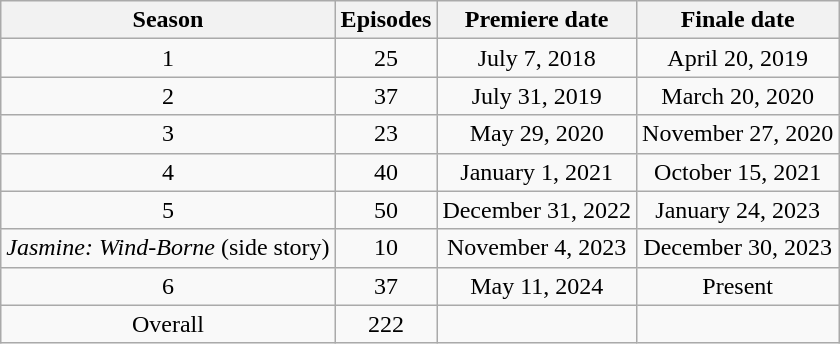<table class="wikitable" style="text-align: center;">
<tr>
<th>Season</th>
<th>Episodes</th>
<th>Premiere date</th>
<th>Finale date</th>
</tr>
<tr>
<td>1</td>
<td>25</td>
<td>July 7, 2018</td>
<td>April 20, 2019</td>
</tr>
<tr>
<td>2</td>
<td>37</td>
<td>July 31, 2019</td>
<td>March 20, 2020</td>
</tr>
<tr>
<td>3</td>
<td>23</td>
<td>May 29, 2020</td>
<td>November 27, 2020</td>
</tr>
<tr>
<td>4</td>
<td>40</td>
<td>January 1, 2021</td>
<td>October 15, 2021</td>
</tr>
<tr>
<td>5</td>
<td>50</td>
<td>December 31, 2022</td>
<td>January 24, 2023</td>
</tr>
<tr>
<td><em>Jasmine: Wind-Borne</em> (side story)</td>
<td>10</td>
<td>November 4, 2023</td>
<td>December 30, 2023</td>
</tr>
<tr>
<td>6</td>
<td>37</td>
<td>May 11, 2024</td>
<td>Present</td>
</tr>
<tr>
<td>Overall</td>
<td>222</td>
<td></td>
<td></td>
</tr>
</table>
